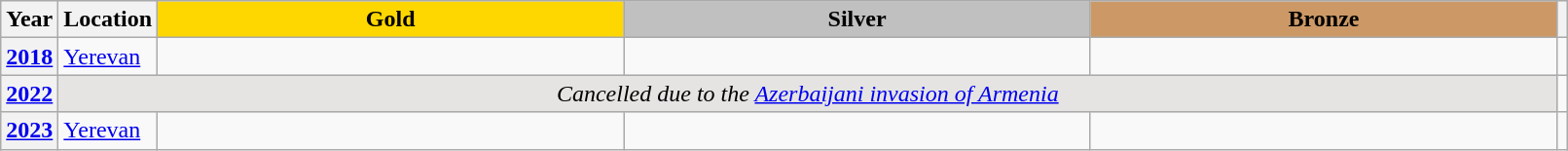<table class="wikitable unsortable" style="text-align:left; width:85%">
<tr>
<th scope="col" style="text-align:center">Year</th>
<th scope="col" style="text-align:center">Location</th>
<td scope="col" style="text-align:center; width:30%; background:gold"><strong>Gold</strong></td>
<td scope="col" style="text-align:center; width:30%; background:silver"><strong>Silver</strong></td>
<td scope="col" style="text-align:center; width:30%; background:#c96"><strong>Bronze</strong></td>
<th scope="col" style="text-align:center"></th>
</tr>
<tr>
<th scope="row" style="text-align:left"><a href='#'>2018</a></th>
<td><a href='#'>Yerevan</a></td>
<td></td>
<td></td>
<td></td>
<td></td>
</tr>
<tr>
<th scope="row" style="text-align:left"><a href='#'>2022</a></th>
<td colspan="4" align="center" bgcolor="e5e4e2"><em>Cancelled due to the <a href='#'>Azerbaijani invasion of Armenia</a></em></td>
<td></td>
</tr>
<tr>
<th scope="row" style="text-align:left"><a href='#'>2023</a></th>
<td><a href='#'>Yerevan</a></td>
<td></td>
<td></td>
<td></td>
<td></td>
</tr>
</table>
